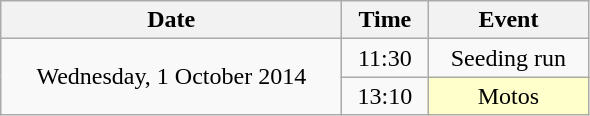<table class = "wikitable" style="text-align:center;">
<tr>
<th width=220>Date</th>
<th width=50>Time</th>
<th width=100>Event</th>
</tr>
<tr>
<td rowspan=2>Wednesday, 1 October 2014</td>
<td>11:30</td>
<td>Seeding run</td>
</tr>
<tr>
<td>13:10</td>
<td bgcolor=ffffcc>Motos</td>
</tr>
</table>
